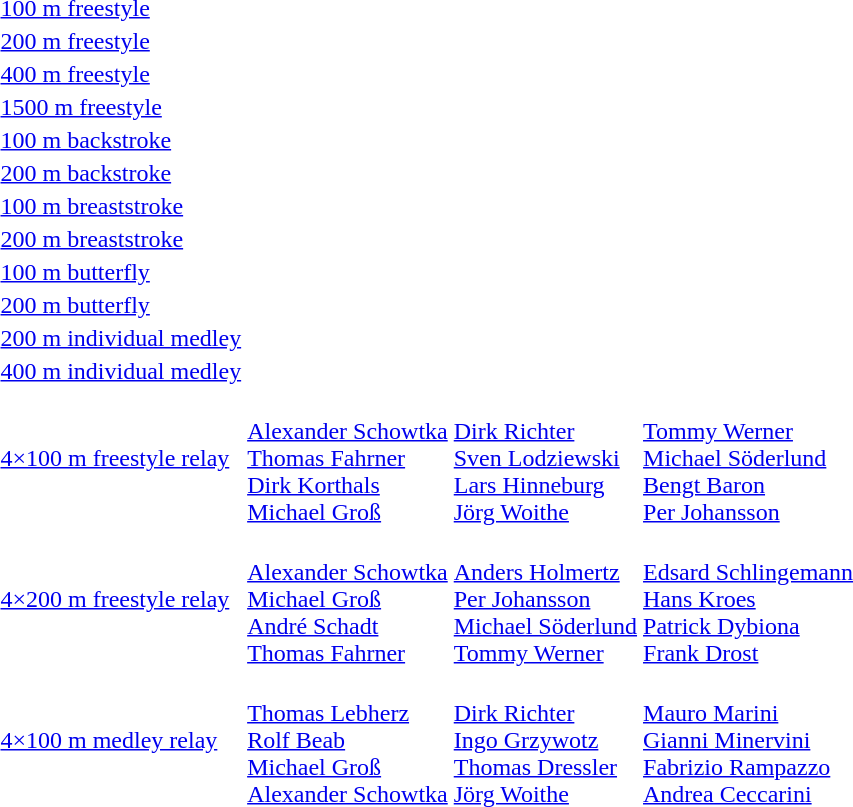<table>
<tr>
<td><a href='#'>100 m freestyle</a></td>
<td></td>
<td></td>
<td></td>
</tr>
<tr>
<td><a href='#'>200 m freestyle</a></td>
<td></td>
<td></td>
<td></td>
</tr>
<tr>
<td><a href='#'>400 m freestyle</a></td>
<td></td>
<td></td>
<td></td>
</tr>
<tr>
<td><a href='#'>1500 m freestyle</a></td>
<td></td>
<td></td>
<td></td>
</tr>
<tr>
<td><a href='#'>100 m backstroke</a></td>
<td></td>
<td></td>
<td></td>
</tr>
<tr>
<td><a href='#'>200 m backstroke</a></td>
<td></td>
<td></td>
<td></td>
</tr>
<tr>
<td><a href='#'>100 m breaststroke</a></td>
<td></td>
<td></td>
<td></td>
</tr>
<tr>
<td><a href='#'>200 m breaststroke</a></td>
<td></td>
<td></td>
<td></td>
</tr>
<tr>
<td><a href='#'>100 m butterfly</a></td>
<td></td>
<td></td>
<td></td>
</tr>
<tr>
<td><a href='#'>200 m butterfly</a></td>
<td></td>
<td></td>
<td></td>
</tr>
<tr>
<td><a href='#'>200 m individual medley</a></td>
<td></td>
<td></td>
<td></td>
</tr>
<tr>
<td><a href='#'>400 m individual medley</a></td>
<td></td>
<td></td>
<td></td>
</tr>
<tr>
<td><a href='#'>4×100 m freestyle relay</a></td>
<td><br><a href='#'>Alexander Schowtka</a><br><a href='#'>Thomas Fahrner</a><br><a href='#'>Dirk Korthals</a><br><a href='#'>Michael Groß</a></td>
<td><br><a href='#'>Dirk Richter</a><br><a href='#'>Sven Lodziewski</a><br><a href='#'>Lars Hinneburg</a><br><a href='#'>Jörg Woithe</a></td>
<td><br><a href='#'>Tommy Werner</a><br><a href='#'>Michael Söderlund</a><br><a href='#'>Bengt Baron</a><br><a href='#'>Per Johansson</a></td>
</tr>
<tr>
<td><a href='#'>4×200 m freestyle relay</a></td>
<td><br><a href='#'>Alexander Schowtka</a><br><a href='#'>Michael Groß</a><br><a href='#'>André Schadt</a><br><a href='#'>Thomas Fahrner</a></td>
<td><br><a href='#'>Anders Holmertz</a><br><a href='#'>Per Johansson</a><br><a href='#'>Michael Söderlund</a><br><a href='#'>Tommy Werner</a></td>
<td><br><a href='#'>Edsard Schlingemann</a><br><a href='#'>Hans Kroes</a><br><a href='#'>Patrick Dybiona</a><br><a href='#'>Frank Drost</a></td>
</tr>
<tr>
<td><a href='#'>4×100 m medley relay</a></td>
<td><br><a href='#'>Thomas Lebherz</a><br><a href='#'>Rolf Beab</a><br><a href='#'>Michael Groß</a><br><a href='#'>Alexander Schowtka</a></td>
<td><br><a href='#'>Dirk Richter</a><br><a href='#'>Ingo Grzywotz</a><br><a href='#'>Thomas Dressler</a><br><a href='#'>Jörg Woithe</a></td>
<td><br><a href='#'>Mauro Marini</a><br><a href='#'>Gianni Minervini</a><br><a href='#'>Fabrizio Rampazzo</a><br><a href='#'>Andrea Ceccarini</a></td>
</tr>
</table>
